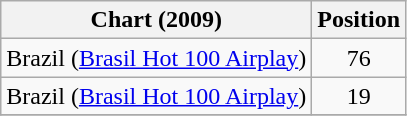<table class="wikitable sortable">
<tr>
<th>Chart (2009)</th>
<th>Position</th>
</tr>
<tr>
<td>Brazil (<a href='#'>Brasil Hot 100 Airplay</a>)<br></td>
<td style="text-align:center;">76</td>
</tr>
<tr>
<td>Brazil (<a href='#'>Brasil Hot 100 Airplay</a>)<br></td>
<td style="text-align:center;">19</td>
</tr>
<tr>
</tr>
</table>
